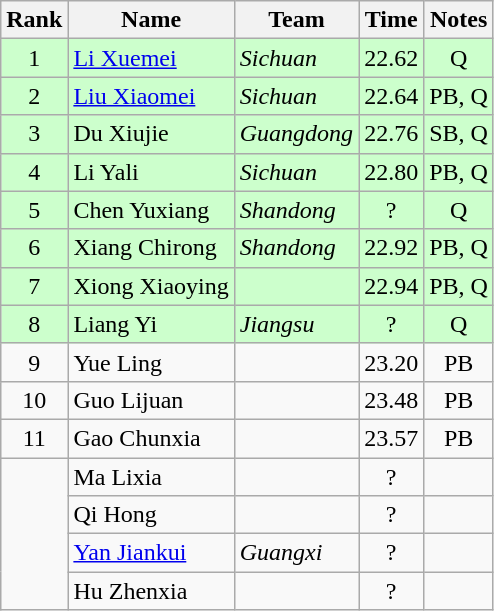<table class="wikitable sortable" style="text-align:center">
<tr>
<th>Rank</th>
<th>Name</th>
<th>Team</th>
<th>Time</th>
<th>Notes</th>
</tr>
<tr bgcolor=ccffcc>
<td>1</td>
<td align="left"><a href='#'>Li Xuemei</a></td>
<td align=left><em>Sichuan</em></td>
<td>22.62</td>
<td>Q</td>
</tr>
<tr bgcolor=ccffcc>
<td>2</td>
<td align="left"><a href='#'>Liu Xiaomei</a></td>
<td align=left><em>Sichuan</em></td>
<td>22.64</td>
<td>PB, Q</td>
</tr>
<tr bgcolor=ccffcc>
<td>3</td>
<td align="left">Du Xiujie</td>
<td align=left><em>Guangdong</em></td>
<td>22.76</td>
<td>SB, Q</td>
</tr>
<tr bgcolor=ccffcc>
<td>4</td>
<td align="left">Li Yali</td>
<td align=left><em>Sichuan</em></td>
<td>22.80</td>
<td>PB, Q</td>
</tr>
<tr bgcolor=ccffcc>
<td>5</td>
<td align="left">Chen Yuxiang</td>
<td align=left><em>Shandong</em></td>
<td>?</td>
<td>Q</td>
</tr>
<tr bgcolor=ccffcc>
<td>6</td>
<td align="left">Xiang Chirong</td>
<td align=left><em>Shandong</em></td>
<td>22.92</td>
<td>PB, Q</td>
</tr>
<tr bgcolor=ccffcc>
<td>7</td>
<td align="left">Xiong Xiaoying</td>
<td align=left></td>
<td>22.94</td>
<td>PB, Q</td>
</tr>
<tr bgcolor=ccffcc>
<td>8</td>
<td align="left">Liang Yi</td>
<td align="left"><em>Jiangsu</em></td>
<td>?</td>
<td>Q</td>
</tr>
<tr>
<td>9</td>
<td align="left">Yue Ling</td>
<td align="left"></td>
<td>23.20</td>
<td>PB</td>
</tr>
<tr>
<td>10</td>
<td align="left">Guo Lijuan</td>
<td align="left"></td>
<td>23.48</td>
<td>PB</td>
</tr>
<tr>
<td>11</td>
<td align="left">Gao Chunxia</td>
<td align="left"></td>
<td>23.57</td>
<td>PB</td>
</tr>
<tr>
<td rowspan=4></td>
<td align="left">Ma Lixia</td>
<td align="left"></td>
<td>?</td>
<td></td>
</tr>
<tr>
<td Align="left">Qi Hong</td>
<td align="left"></td>
<td>?</td>
<td></td>
</tr>
<tr>
<td Align="left"><a href='#'>Yan Jiankui</a></td>
<td align="left"><em>Guangxi</em></td>
<td>?</td>
<td></td>
</tr>
<tr>
<td Align="left">Hu Zhenxia</td>
<td align="left"></td>
<td>?</td>
<td></td>
</tr>
</table>
